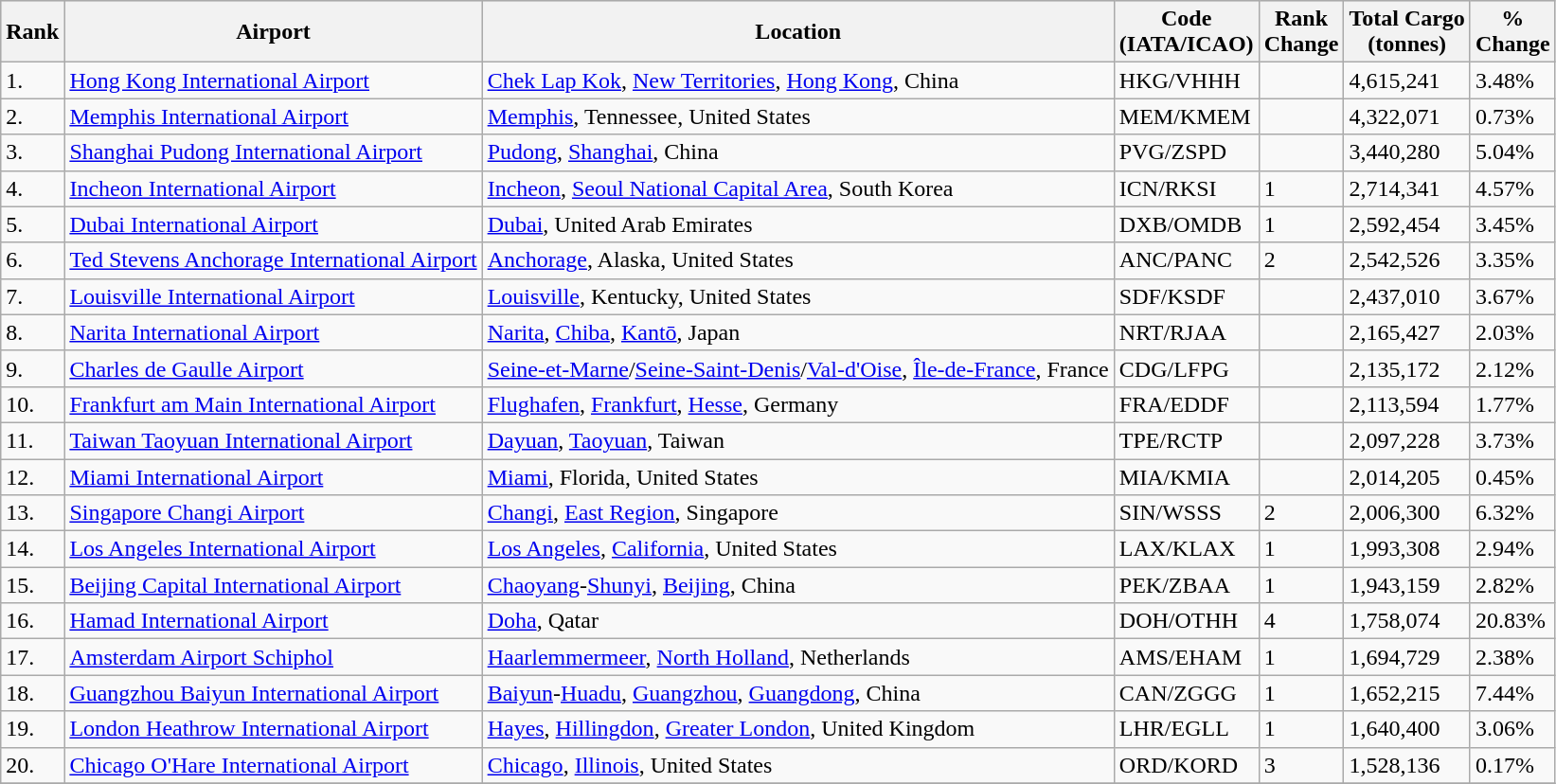<table class="wikitable sortable">
<tr style="background:lightgrey;">
<th>Rank</th>
<th>Airport</th>
<th>Location</th>
<th>Code<br>(IATA/ICAO)</th>
<th>Rank<br>Change</th>
<th>Total Cargo<br>(tonnes)</th>
<th>%<br>Change</th>
</tr>
<tr>
<td>1.</td>
<td> <a href='#'>Hong Kong International Airport</a></td>
<td><a href='#'>Chek Lap Kok</a>, <a href='#'>New Territories</a>, <a href='#'>Hong Kong</a>, China</td>
<td>HKG/VHHH</td>
<td></td>
<td>4,615,241</td>
<td>3.48%</td>
</tr>
<tr>
<td>2.</td>
<td> <a href='#'>Memphis International Airport</a></td>
<td><a href='#'>Memphis</a>, Tennessee, United States</td>
<td>MEM/KMEM</td>
<td></td>
<td>4,322,071</td>
<td>0.73%</td>
</tr>
<tr>
<td>3.</td>
<td> <a href='#'>Shanghai Pudong International Airport</a></td>
<td><a href='#'>Pudong</a>, <a href='#'>Shanghai</a>, China</td>
<td>PVG/ZSPD</td>
<td></td>
<td>3,440,280</td>
<td>5.04%</td>
</tr>
<tr>
<td>4.</td>
<td> <a href='#'>Incheon International Airport</a></td>
<td><a href='#'>Incheon</a>, <a href='#'>Seoul National Capital Area</a>, South Korea</td>
<td>ICN/RKSI</td>
<td>1</td>
<td>2,714,341</td>
<td>4.57%</td>
</tr>
<tr>
<td>5.</td>
<td> <a href='#'>Dubai International Airport</a></td>
<td><a href='#'>Dubai</a>, United Arab Emirates</td>
<td>DXB/OMDB</td>
<td>1</td>
<td>2,592,454</td>
<td>3.45%</td>
</tr>
<tr>
<td>6.</td>
<td> <a href='#'>Ted Stevens Anchorage International Airport</a></td>
<td><a href='#'>Anchorage</a>, Alaska, United States</td>
<td>ANC/PANC</td>
<td>2</td>
<td>2,542,526</td>
<td>3.35%</td>
</tr>
<tr>
<td>7.</td>
<td> <a href='#'>Louisville International Airport</a></td>
<td><a href='#'>Louisville</a>, Kentucky, United States</td>
<td>SDF/KSDF</td>
<td></td>
<td>2,437,010</td>
<td>3.67%</td>
</tr>
<tr>
<td>8.</td>
<td> <a href='#'>Narita International Airport</a></td>
<td><a href='#'>Narita</a>, <a href='#'>Chiba</a>, <a href='#'>Kantō</a>, Japan</td>
<td>NRT/RJAA</td>
<td></td>
<td>2,165,427</td>
<td>2.03%</td>
</tr>
<tr>
<td>9.</td>
<td> <a href='#'>Charles de Gaulle Airport</a></td>
<td><a href='#'>Seine-et-Marne</a>/<a href='#'>Seine-Saint-Denis</a>/<a href='#'>Val-d'Oise</a>, <a href='#'>Île-de-France</a>, France</td>
<td>CDG/LFPG</td>
<td></td>
<td>2,135,172</td>
<td>2.12%</td>
</tr>
<tr>
<td>10.</td>
<td> <a href='#'>Frankfurt am Main International Airport</a></td>
<td><a href='#'>Flughafen</a>, <a href='#'>Frankfurt</a>, <a href='#'>Hesse</a>, Germany</td>
<td>FRA/EDDF</td>
<td></td>
<td>2,113,594</td>
<td>1.77%</td>
</tr>
<tr>
<td>11.</td>
<td> <a href='#'>Taiwan Taoyuan International Airport</a></td>
<td><a href='#'>Dayuan</a>, <a href='#'>Taoyuan</a>, Taiwan</td>
<td>TPE/RCTP</td>
<td></td>
<td>2,097,228</td>
<td>3.73%</td>
</tr>
<tr>
<td>12.</td>
<td> <a href='#'>Miami International Airport</a></td>
<td><a href='#'>Miami</a>, Florida, United States</td>
<td>MIA/KMIA</td>
<td></td>
<td>2,014,205</td>
<td>0.45%</td>
</tr>
<tr>
<td>13.</td>
<td> <a href='#'>Singapore Changi Airport</a></td>
<td><a href='#'>Changi</a>, <a href='#'>East Region</a>, Singapore</td>
<td>SIN/WSSS</td>
<td>2</td>
<td>2,006,300</td>
<td>6.32%</td>
</tr>
<tr>
<td>14.</td>
<td> <a href='#'>Los Angeles International Airport</a></td>
<td><a href='#'>Los Angeles</a>, <a href='#'>California</a>, United States</td>
<td>LAX/KLAX</td>
<td>1</td>
<td>1,993,308</td>
<td>2.94%</td>
</tr>
<tr>
<td>15.</td>
<td> <a href='#'>Beijing Capital International Airport</a></td>
<td><a href='#'>Chaoyang</a>-<a href='#'>Shunyi</a>, <a href='#'>Beijing</a>, China</td>
<td>PEK/ZBAA</td>
<td>1</td>
<td>1,943,159</td>
<td>2.82%</td>
</tr>
<tr>
<td>16.</td>
<td> <a href='#'>Hamad International Airport</a></td>
<td><a href='#'>Doha</a>, Qatar</td>
<td>DOH/OTHH</td>
<td>4</td>
<td>1,758,074</td>
<td>20.83%</td>
</tr>
<tr>
<td>17.</td>
<td> <a href='#'>Amsterdam Airport Schiphol</a></td>
<td><a href='#'>Haarlemmermeer</a>, <a href='#'>North Holland</a>, Netherlands</td>
<td>AMS/EHAM</td>
<td>1</td>
<td>1,694,729</td>
<td>2.38%</td>
</tr>
<tr>
<td>18.</td>
<td> <a href='#'>Guangzhou Baiyun International Airport</a></td>
<td><a href='#'>Baiyun</a>-<a href='#'>Huadu</a>, <a href='#'>Guangzhou</a>, <a href='#'>Guangdong</a>, China</td>
<td>CAN/ZGGG</td>
<td>1</td>
<td>1,652,215</td>
<td>7.44%</td>
</tr>
<tr>
<td>19.</td>
<td> <a href='#'>London Heathrow International Airport</a></td>
<td><a href='#'>Hayes</a>, <a href='#'>Hillingdon</a>, <a href='#'>Greater London</a>, United Kingdom</td>
<td>LHR/EGLL</td>
<td>1</td>
<td>1,640,400</td>
<td>3.06%</td>
</tr>
<tr>
<td>20.</td>
<td> <a href='#'>Chicago O'Hare International Airport</a></td>
<td><a href='#'>Chicago</a>, <a href='#'>Illinois</a>, United States</td>
<td>ORD/KORD</td>
<td>3</td>
<td>1,528,136</td>
<td>0.17%</td>
</tr>
<tr>
</tr>
</table>
